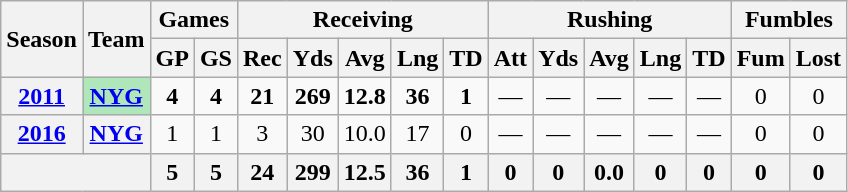<table class=wikitable style="text-align:center;">
<tr>
<th rowspan="2">Season</th>
<th rowspan="2">Team</th>
<th colspan="2">Games</th>
<th colspan="5">Receiving</th>
<th colspan="5">Rushing</th>
<th colspan="2">Fumbles</th>
</tr>
<tr>
<th>GP</th>
<th>GS</th>
<th>Rec</th>
<th>Yds</th>
<th>Avg</th>
<th>Lng</th>
<th>TD</th>
<th>Att</th>
<th>Yds</th>
<th>Avg</th>
<th>Lng</th>
<th>TD</th>
<th>Fum</th>
<th>Lost</th>
</tr>
<tr>
<th><a href='#'>2011</a></th>
<th style="background:#afe6ba;"><a href='#'>NYG</a></th>
<td><strong>4</strong></td>
<td><strong>4</strong></td>
<td><strong>21</strong></td>
<td><strong>269</strong></td>
<td><strong>12.8</strong></td>
<td><strong>36</strong></td>
<td><strong>1</strong></td>
<td>—</td>
<td>—</td>
<td>—</td>
<td>—</td>
<td>—</td>
<td>0</td>
<td>0</td>
</tr>
<tr>
<th><a href='#'>2016</a></th>
<th><a href='#'>NYG</a></th>
<td>1</td>
<td>1</td>
<td>3</td>
<td>30</td>
<td>10.0</td>
<td>17</td>
<td>0</td>
<td>—</td>
<td>—</td>
<td>—</td>
<td>—</td>
<td>—</td>
<td>0</td>
<td>0</td>
</tr>
<tr>
<th colspan="2"></th>
<th>5</th>
<th>5</th>
<th>24</th>
<th>299</th>
<th>12.5</th>
<th>36</th>
<th>1</th>
<th>0</th>
<th>0</th>
<th>0.0</th>
<th>0</th>
<th>0</th>
<th>0</th>
<th>0</th>
</tr>
</table>
